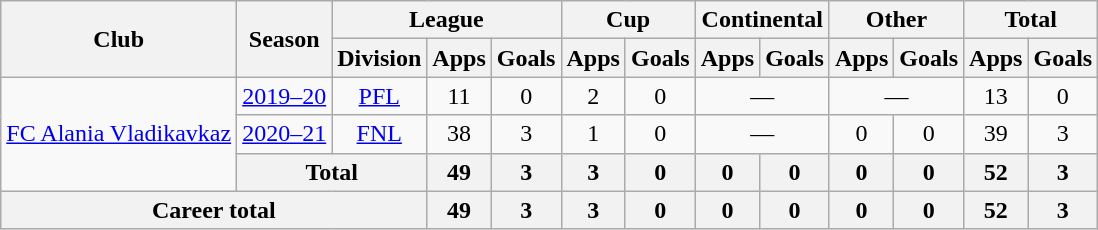<table class="wikitable" style="text-align: center;">
<tr>
<th rowspan="2">Club</th>
<th rowspan="2">Season</th>
<th colspan="3">League</th>
<th colspan="2">Cup</th>
<th colspan="2">Continental</th>
<th colspan="2">Other</th>
<th colspan="2">Total</th>
</tr>
<tr>
<th>Division</th>
<th>Apps</th>
<th>Goals</th>
<th>Apps</th>
<th>Goals</th>
<th>Apps</th>
<th>Goals</th>
<th>Apps</th>
<th>Goals</th>
<th>Apps</th>
<th>Goals</th>
</tr>
<tr>
<td rowspan=3><a href='#'>FC Alania Vladikavkaz</a></td>
<td><a href='#'>2019–20</a></td>
<td><a href='#'>PFL</a></td>
<td>11</td>
<td>0</td>
<td>2</td>
<td>0</td>
<td colspan="2">—</td>
<td colspan="2">—</td>
<td>13</td>
<td>0</td>
</tr>
<tr>
<td><a href='#'>2020–21</a></td>
<td><a href='#'>FNL</a></td>
<td>38</td>
<td>3</td>
<td>1</td>
<td>0</td>
<td colspan="2">—</td>
<td>0</td>
<td>0</td>
<td>39</td>
<td>3</td>
</tr>
<tr>
<th colspan="2">Total</th>
<th>49</th>
<th>3</th>
<th>3</th>
<th>0</th>
<th>0</th>
<th>0</th>
<th>0</th>
<th>0</th>
<th>52</th>
<th>3</th>
</tr>
<tr>
<th colspan="3">Career total</th>
<th>49</th>
<th>3</th>
<th>3</th>
<th>0</th>
<th>0</th>
<th>0</th>
<th>0</th>
<th>0</th>
<th>52</th>
<th>3</th>
</tr>
</table>
